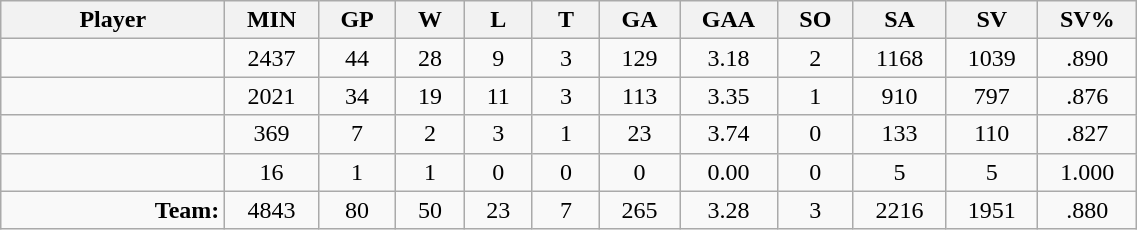<table class="wikitable sortable" width="60%">
<tr>
<th bgcolor="#DDDDFF" width="10%">Player</th>
<th width="3%" bgcolor="#DDDDFF" title="Minutes played">MIN</th>
<th width="3%" bgcolor="#DDDDFF" title="Games played in">GP</th>
<th width="3%" bgcolor="#DDDDFF" title="Games played in">W</th>
<th width="3%" bgcolor="#DDDDFF"title="Games played in">L</th>
<th width="3%" bgcolor="#DDDDFF" title="Ties">T</th>
<th width="3%" bgcolor="#DDDDFF" title="Goals against">GA</th>
<th width="3%" bgcolor="#DDDDFF" title="Goals against average">GAA</th>
<th width="3%" bgcolor="#DDDDFF"title="Shut-outs">SO</th>
<th width="3%" bgcolor="#DDDDFF" title="Shots against">SA</th>
<th width="3%" bgcolor="#DDDDFF" title="Shots saved">SV</th>
<th width="3%" bgcolor="#DDDDFF" title="Save percentage">SV%</th>
</tr>
<tr align="center">
<td align="right"></td>
<td>2437</td>
<td>44</td>
<td>28</td>
<td>9</td>
<td>3</td>
<td>129</td>
<td>3.18</td>
<td>2</td>
<td>1168</td>
<td>1039</td>
<td>.890</td>
</tr>
<tr align="center">
<td align="right"></td>
<td>2021</td>
<td>34</td>
<td>19</td>
<td>11</td>
<td>3</td>
<td>113</td>
<td>3.35</td>
<td>1</td>
<td>910</td>
<td>797</td>
<td>.876</td>
</tr>
<tr align="center">
<td align="right"></td>
<td>369</td>
<td>7</td>
<td>2</td>
<td>3</td>
<td>1</td>
<td>23</td>
<td>3.74</td>
<td>0</td>
<td>133</td>
<td>110</td>
<td>.827</td>
</tr>
<tr align="center">
<td align="right"></td>
<td>16</td>
<td>1</td>
<td>1</td>
<td>0</td>
<td>0</td>
<td>0</td>
<td>0.00</td>
<td>0</td>
<td>5</td>
<td>5</td>
<td>1.000</td>
</tr>
<tr align="center">
<td align="right"><strong>Team:</strong></td>
<td>4843</td>
<td>80</td>
<td>50</td>
<td>23</td>
<td>7</td>
<td>265</td>
<td>3.28</td>
<td>3</td>
<td>2216</td>
<td>1951</td>
<td>.880</td>
</tr>
</table>
